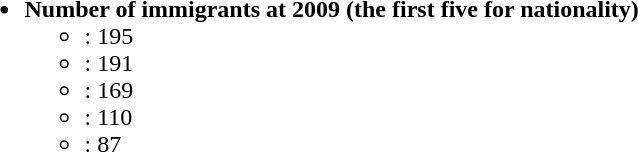<table border="0">
<tr>
<td valign="top"><br><ul><li><strong>Number of immigrants at 2009 (the first five for nationality)</strong><ul><li>: 195</li><li>: 191</li><li>: 169</li><li>: 110</li><li>: 87</li></ul></li></ul></td>
</tr>
</table>
